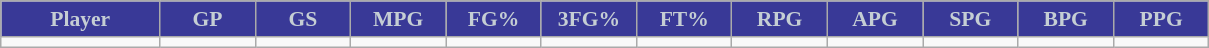<table class="wikitable sortable" style="font-size: 90%">
<tr>
<th style="background:#393997;color:#c5ced4;" width="10%">Player</th>
<th style="background:#393997;color:#c5ced4;" width="6%">GP</th>
<th style="background:#393997;color:#c5ced4;" width="6%">GS</th>
<th style="background:#393997;color:#c5ced4;" width="6%">MPG</th>
<th style="background:#393997;color:#c5ced4;" width="6%">FG%</th>
<th style="background:#393997;color:#c5ced4;" width="6%">3FG%</th>
<th style="background:#393997;color:#c5ced4;" width="6%">FT%</th>
<th style="background:#393997;color:#c5ced4;" width="6%">RPG</th>
<th style="background:#393997;color:#c5ced4;" width="6%">APG</th>
<th style="background:#393997;color:#c5ced4;" width="6%">SPG</th>
<th style="background:#393997;color:#c5ced4;" width="6%">BPG</th>
<th style="background:#393997;color:#c5ced4;" width="6%">PPG</th>
</tr>
<tr>
<td></td>
<td></td>
<td></td>
<td></td>
<td></td>
<td></td>
<td></td>
<td></td>
<td></td>
<td></td>
<td></td>
<td></td>
</tr>
</table>
